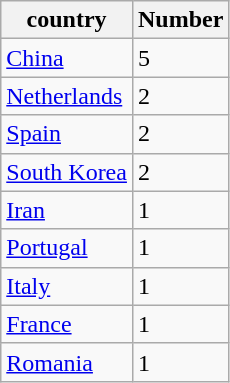<table class="wikitable sortable" style="font-size:100%">
<tr>
<th>country</th>
<th>Number</th>
</tr>
<tr>
<td> <a href='#'>China</a></td>
<td>5</td>
</tr>
<tr>
<td> <a href='#'>Netherlands</a></td>
<td>2</td>
</tr>
<tr>
<td> <a href='#'>Spain</a></td>
<td>2</td>
</tr>
<tr>
<td> <a href='#'>South Korea</a></td>
<td>2</td>
</tr>
<tr>
<td> <a href='#'>Iran</a></td>
<td>1</td>
</tr>
<tr>
<td> <a href='#'>Portugal</a></td>
<td>1</td>
</tr>
<tr>
<td> <a href='#'>Italy</a></td>
<td>1</td>
</tr>
<tr>
<td> <a href='#'>France</a></td>
<td>1</td>
</tr>
<tr>
<td> <a href='#'>Romania</a></td>
<td>1</td>
</tr>
</table>
